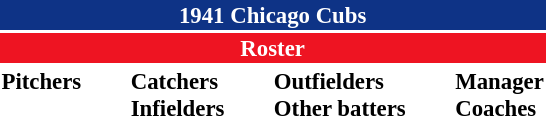<table class="toccolours" style="font-size: 95%;">
<tr>
<th colspan="10" style="background-color: #0e3386; color: white; text-align: center;">1941 Chicago Cubs</th>
</tr>
<tr>
<td colspan="10" style="background-color: #EE1422; color: white; text-align: center;"><strong>Roster</strong></td>
</tr>
<tr>
<td valign="top"><strong>Pitchers</strong><br>
















</td>
<td width="25px"></td>
<td valign="top"><strong>Catchers</strong><br>


<strong>Infielders</strong>









</td>
<td width="25px"></td>
<td valign="top"><strong>Outfielders</strong><br>








<strong>Other batters</strong>
</td>
<td width="25px"></td>
<td valign="top"><strong>Manager</strong><br>
<strong>Coaches</strong>



</td>
</tr>
</table>
